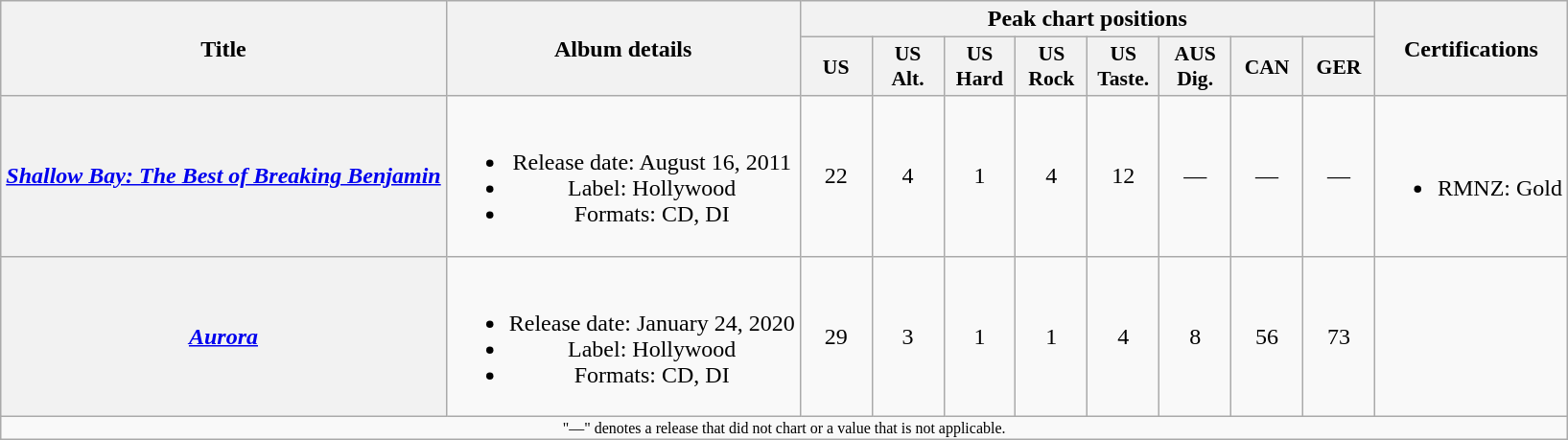<table class="wikitable plainrowheaders" style="text-align: center">
<tr>
<th scope="col" rowspan="2">Title</th>
<th scope="col" rowspan="2">Album details</th>
<th scope="col" colspan="8">Peak chart positions</th>
<th rowspan="2">Certifications</th>
</tr>
<tr>
<th scope="col" style="width:3em;font-size:90%;">US<br></th>
<th scope="col" style="width:3em;font-size:90%;">US Alt.<br></th>
<th scope="col" style="width:3em;font-size:90%;">US Hard<br></th>
<th scope="col" style="width:3em;font-size:90%;">US Rock<br></th>
<th scope="col" style="width:3em;font-size:90%;">US Taste.<br></th>
<th scope="col" style="width:3em;font-size:90%;">AUS Dig.<br></th>
<th scope="col" style="width:3em;font-size:90%;">CAN<br></th>
<th scope="col" style="width:3em;font-size:90%;">GER<br></th>
</tr>
<tr>
<th scope="row"><em><a href='#'>Shallow Bay: The Best of Breaking Benjamin</a></em></th>
<td><br><ul><li>Release date: August 16, 2011</li><li>Label: Hollywood</li><li>Formats: CD, DI</li></ul></td>
<td>22</td>
<td>4</td>
<td>1</td>
<td>4</td>
<td>12</td>
<td>—</td>
<td>—</td>
<td>—</td>
<td><br><ul><li>RMNZ: Gold</li></ul></td>
</tr>
<tr>
<th scope="row"><em><a href='#'>Aurora</a></em></th>
<td><br><ul><li>Release date: January 24, 2020</li><li>Label: Hollywood</li><li>Formats: CD, DI</li></ul></td>
<td>29</td>
<td>3</td>
<td>1</td>
<td>1</td>
<td>4</td>
<td>8</td>
<td>56</td>
<td>73</td>
<td></td>
</tr>
<tr>
<td colspan="11" style="font-size: 8pt">"—" denotes a release that did not chart or a value that is not applicable.</td>
</tr>
</table>
